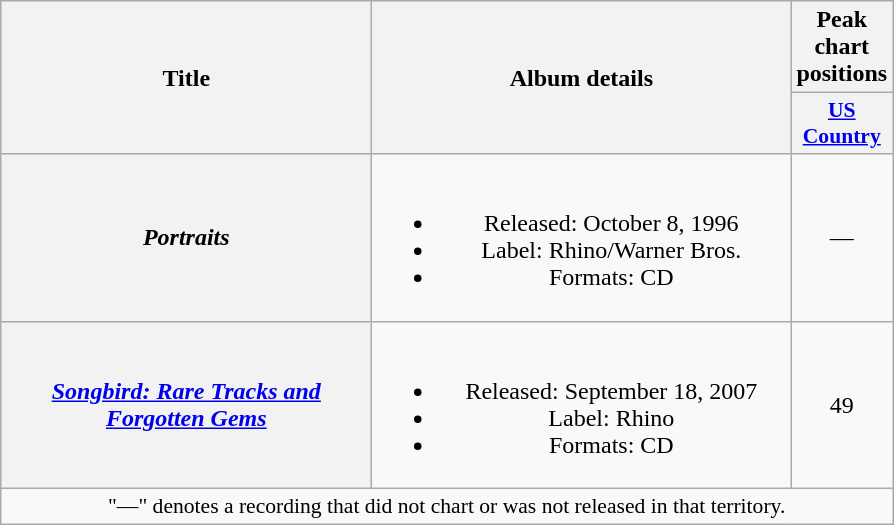<table class="wikitable plainrowheaders" style="text-align:center;" border="1">
<tr>
<th scope="col" rowspan="2" style="width:15em;">Title</th>
<th scope="col" rowspan="2" style="width:17em;">Album details</th>
<th scope="col" colspan="1">Peak chart positions</th>
</tr>
<tr>
<th scope="col" style="width:2em;font-size:90%;"><a href='#'>US Country</a><br></th>
</tr>
<tr>
<th scope="row"><em>Portraits</em></th>
<td><br><ul><li>Released: October 8, 1996</li><li>Label: Rhino/Warner Bros.</li><li>Formats: CD</li></ul></td>
<td>—</td>
</tr>
<tr>
<th scope="row"><em><a href='#'>Songbird: Rare Tracks and Forgotten Gems</a></em></th>
<td><br><ul><li>Released: September 18, 2007</li><li>Label: Rhino</li><li>Formats: CD</li></ul></td>
<td>49</td>
</tr>
<tr>
<td colspan="3" style="font-size:90%">"—" denotes a recording that did not chart or was not released in that territory.</td>
</tr>
</table>
